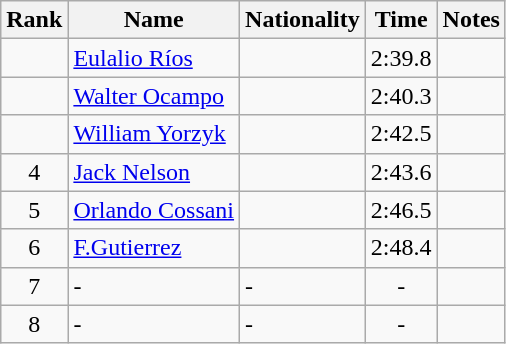<table class="wikitable sortable" style="text-align:center">
<tr>
<th>Rank</th>
<th>Name</th>
<th>Nationality</th>
<th>Time</th>
<th>Notes</th>
</tr>
<tr>
<td></td>
<td align=left><a href='#'>Eulalio Ríos</a></td>
<td align=left></td>
<td>2:39.8</td>
<td></td>
</tr>
<tr>
<td></td>
<td align=left><a href='#'>Walter Ocampo</a></td>
<td align=left></td>
<td>2:40.3</td>
<td></td>
</tr>
<tr>
<td></td>
<td align=left><a href='#'>William Yorzyk</a></td>
<td align=left></td>
<td>2:42.5</td>
<td></td>
</tr>
<tr>
<td>4</td>
<td align=left><a href='#'>Jack Nelson</a></td>
<td align=left></td>
<td>2:43.6</td>
<td></td>
</tr>
<tr>
<td>5</td>
<td align=left><a href='#'>Orlando Cossani</a></td>
<td align=left></td>
<td>2:46.5</td>
<td></td>
</tr>
<tr>
<td>6</td>
<td align=left><a href='#'>F.Gutierrez</a></td>
<td align=left></td>
<td>2:48.4</td>
<td></td>
</tr>
<tr>
<td>7</td>
<td align=left>-</td>
<td align=left>-</td>
<td>-</td>
<td></td>
</tr>
<tr>
<td>8</td>
<td align=left>-</td>
<td align=left>-</td>
<td>-</td>
<td></td>
</tr>
</table>
